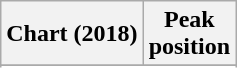<table class="wikitable sortable plainrowheaders" style="text-align:center">
<tr>
<th scope="col">Chart (2018)</th>
<th scope="col">Peak<br>position</th>
</tr>
<tr>
</tr>
<tr>
</tr>
<tr>
</tr>
</table>
